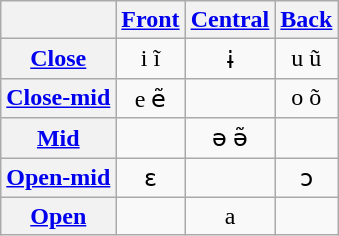<table class="wikitable" style="text-align:center">
<tr>
<th></th>
<th><a href='#'>Front</a></th>
<th><a href='#'>Central</a></th>
<th><a href='#'>Back</a></th>
</tr>
<tr>
<th><a href='#'>Close</a></th>
<td>i ĩ</td>
<td>ɨ</td>
<td>u ũ</td>
</tr>
<tr>
<th><a href='#'>Close-mid</a></th>
<td>e ẽ</td>
<td></td>
<td>o õ</td>
</tr>
<tr>
<th><a href='#'>Mid</a></th>
<td></td>
<td>ə ə̃</td>
<td></td>
</tr>
<tr>
<th><a href='#'>Open-mid</a></th>
<td>ɛ</td>
<td></td>
<td>ɔ</td>
</tr>
<tr>
<th><a href='#'>Open</a></th>
<td></td>
<td>a</td>
<td></td>
</tr>
</table>
